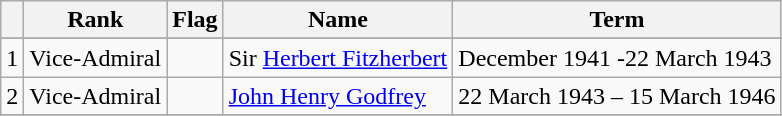<table class="wikitable">
<tr>
<th></th>
<th>Rank</th>
<th>Flag</th>
<th>Name</th>
<th>Term</th>
</tr>
<tr>
</tr>
<tr>
<td>1</td>
<td>Vice-Admiral</td>
<td></td>
<td>Sir <a href='#'>Herbert Fitzherbert</a></td>
<td>December 1941 -22 March 1943</td>
</tr>
<tr>
<td>2</td>
<td>Vice-Admiral</td>
<td></td>
<td><a href='#'>John Henry Godfrey</a></td>
<td>22 March 1943 – 15 March 1946</td>
</tr>
<tr>
</tr>
</table>
